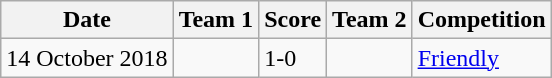<table class="wikitable">
<tr>
<th>Date</th>
<th>Team 1</th>
<th>Score</th>
<th>Team 2</th>
<th>Competition</th>
</tr>
<tr>
<td>14 October 2018</td>
<td></td>
<td>1-0</td>
<td></td>
<td><a href='#'>Friendly</a></td>
</tr>
</table>
